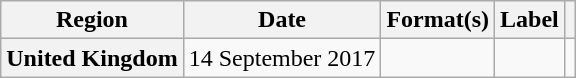<table class="wikitable plainrowheaders">
<tr>
<th scope="col">Region</th>
<th scope="col">Date</th>
<th scope="col">Format(s)</th>
<th scope="col">Label</th>
<th scope="col"></th>
</tr>
<tr>
<th scope="row">United Kingdom</th>
<td>14 September 2017</td>
<td></td>
<td></td>
<td style="text-align:center;"></td>
</tr>
</table>
